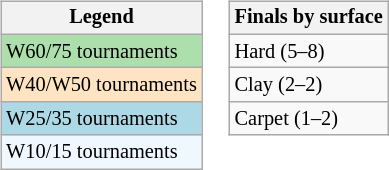<table>
<tr valign=top>
<td><br><table class=wikitable style="font-size:85%">
<tr>
<th>Legend</th>
</tr>
<tr style="background:#addfad;">
<td>W60/75 tournaments</td>
</tr>
<tr style="background:#ffe4c4;">
<td>W40/W50 tournaments</td>
</tr>
<tr style="background:lightblue;">
<td>W25/35 tournaments</td>
</tr>
<tr style="background:#f0f8ff;">
<td>W10/15 tournaments</td>
</tr>
</table>
</td>
<td><br><table class=wikitable style="font-size:85%">
<tr>
<th>Finals by surface</th>
</tr>
<tr>
<td>Hard (5–8)</td>
</tr>
<tr>
<td>Clay (2–2)</td>
</tr>
<tr>
<td>Carpet (1–2)</td>
</tr>
</table>
</td>
</tr>
</table>
